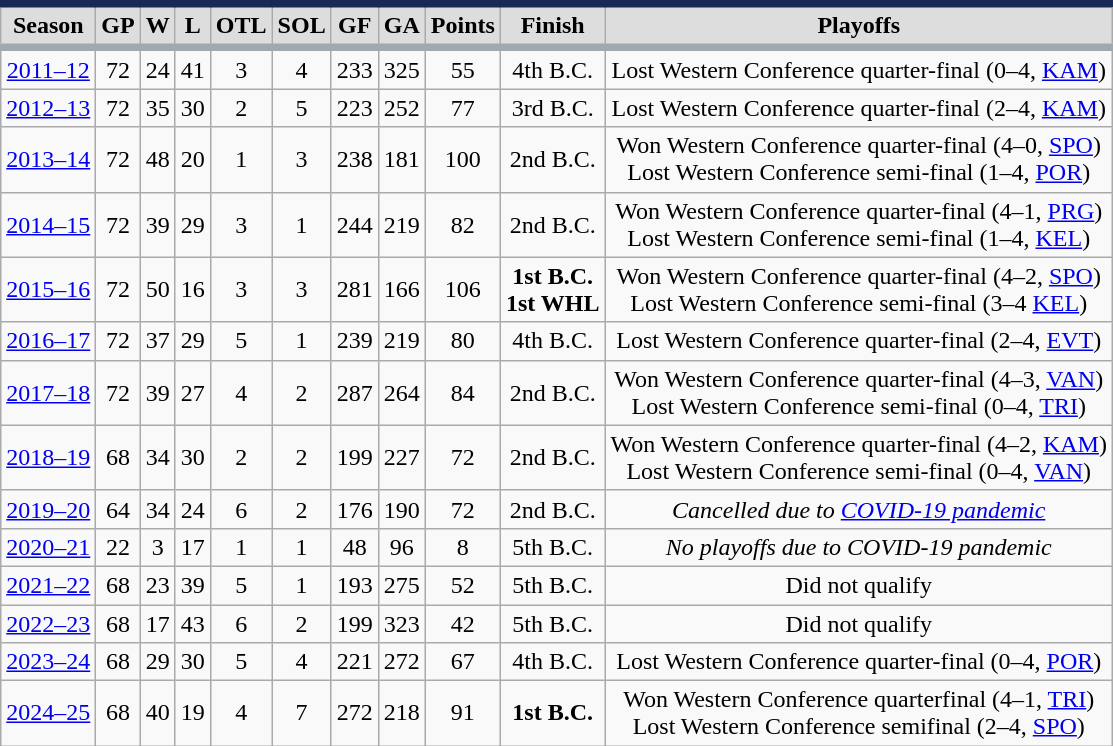<table class="wikitable">
<tr style="text-align:center; background:#dddddd; border-top:#182957 5px solid; border-bottom:#A0A9AD 5px solid;">
<td><strong>Season</strong></td>
<td><strong>GP</strong></td>
<td><strong>W</strong></td>
<td><strong>L</strong></td>
<td><strong>OTL</strong></td>
<td><strong>SOL</strong></td>
<td><strong>GF</strong></td>
<td><strong>GA</strong></td>
<td><strong>Points</strong></td>
<td><strong>Finish</strong></td>
<td><strong>Playoffs</strong></td>
</tr>
<tr align="center">
<td><a href='#'>2011–12</a></td>
<td>72</td>
<td>24</td>
<td>41</td>
<td>3</td>
<td>4</td>
<td>233</td>
<td>325</td>
<td>55</td>
<td>4th B.C.</td>
<td>Lost Western Conference quarter-final (0–4, <a href='#'>KAM</a>)</td>
</tr>
<tr align="center">
<td><a href='#'>2012–13</a></td>
<td>72</td>
<td>35</td>
<td>30</td>
<td>2</td>
<td>5</td>
<td>223</td>
<td>252</td>
<td>77</td>
<td>3rd B.C.</td>
<td>Lost Western Conference quarter-final (2–4, <a href='#'>KAM</a>)</td>
</tr>
<tr align="center">
<td><a href='#'>2013–14</a></td>
<td>72</td>
<td>48</td>
<td>20</td>
<td>1</td>
<td>3</td>
<td>238</td>
<td>181</td>
<td>100</td>
<td>2nd B.C.</td>
<td>Won Western Conference quarter-final (4–0, <a href='#'>SPO</a>)<br>Lost Western Conference semi-final (1–4, <a href='#'>POR</a>)</td>
</tr>
<tr align="center">
<td><a href='#'>2014–15</a></td>
<td>72</td>
<td>39</td>
<td>29</td>
<td>3</td>
<td>1</td>
<td>244</td>
<td>219</td>
<td>82</td>
<td>2nd B.C.</td>
<td>Won Western Conference quarter-final (4–1, <a href='#'>PRG</a>)<br>Lost Western Conference semi-final (1–4, <a href='#'>KEL</a>)</td>
</tr>
<tr align="center">
<td><a href='#'>2015–16</a></td>
<td>72</td>
<td>50</td>
<td>16</td>
<td>3</td>
<td>3</td>
<td>281</td>
<td>166</td>
<td>106</td>
<td><strong>1st B.C.<br>1st WHL</strong></td>
<td>Won Western Conference quarter-final (4–2, <a href='#'>SPO</a>)<br>Lost Western Conference semi-final (3–4 <a href='#'>KEL</a>)</td>
</tr>
<tr align="center">
<td><a href='#'>2016–17</a></td>
<td>72</td>
<td>37</td>
<td>29</td>
<td>5</td>
<td>1</td>
<td>239</td>
<td>219</td>
<td>80</td>
<td>4th B.C.</td>
<td>Lost Western Conference quarter-final (2–4, <a href='#'>EVT</a>)</td>
</tr>
<tr align="center">
<td><a href='#'>2017–18</a></td>
<td>72</td>
<td>39</td>
<td>27</td>
<td>4</td>
<td>2</td>
<td>287</td>
<td>264</td>
<td>84</td>
<td>2nd B.C.</td>
<td>Won Western Conference quarter-final (4–3, <a href='#'>VAN</a>)<br>Lost Western Conference semi-final (0–4, <a href='#'>TRI</a>)</td>
</tr>
<tr align="center">
<td><a href='#'>2018–19</a></td>
<td>68</td>
<td>34</td>
<td>30</td>
<td>2</td>
<td>2</td>
<td>199</td>
<td>227</td>
<td>72</td>
<td>2nd B.C.</td>
<td>Won Western Conference quarter-final (4–2, <a href='#'>KAM</a>)<br>Lost Western Conference semi-final (0–4, <a href='#'>VAN</a>)</td>
</tr>
<tr align="center">
<td><a href='#'>2019–20</a></td>
<td>64</td>
<td>34</td>
<td>24</td>
<td>6</td>
<td>2</td>
<td>176</td>
<td>190</td>
<td>72</td>
<td>2nd B.C.</td>
<td><em>Cancelled due to <a href='#'>COVID-19 pandemic</a></em></td>
</tr>
<tr align="center">
<td><a href='#'>2020–21</a></td>
<td>22</td>
<td>3</td>
<td>17</td>
<td>1</td>
<td>1</td>
<td>48</td>
<td>96</td>
<td>8</td>
<td>5th B.C.</td>
<td><em>No playoffs due to COVID-19 pandemic</em></td>
</tr>
<tr align="center">
<td><a href='#'>2021–22</a></td>
<td>68</td>
<td>23</td>
<td>39</td>
<td>5</td>
<td>1</td>
<td>193</td>
<td>275</td>
<td>52</td>
<td>5th B.C.</td>
<td>Did not qualify</td>
</tr>
<tr align="center">
<td><a href='#'>2022–23</a></td>
<td>68</td>
<td>17</td>
<td>43</td>
<td>6</td>
<td>2</td>
<td>199</td>
<td>323</td>
<td>42</td>
<td>5th B.C.</td>
<td>Did not qualify</td>
</tr>
<tr align="center">
<td><a href='#'>2023–24</a></td>
<td>68</td>
<td>29</td>
<td>30</td>
<td>5</td>
<td>4</td>
<td>221</td>
<td>272</td>
<td>67</td>
<td>4th B.C.</td>
<td>Lost Western Conference quarter-final (0–4, <a href='#'>POR</a>)</td>
</tr>
<tr align="center">
<td><a href='#'>2024–25</a></td>
<td>68</td>
<td>40</td>
<td>19</td>
<td>4</td>
<td>7</td>
<td>272</td>
<td>218</td>
<td>91</td>
<td><strong>1st B.C.</strong></td>
<td>Won Western Conference quarterfinal (4–1, <a href='#'>TRI</a>)<br>Lost Western Conference semifinal (2–4, <a href='#'>SPO</a>)</td>
</tr>
</table>
